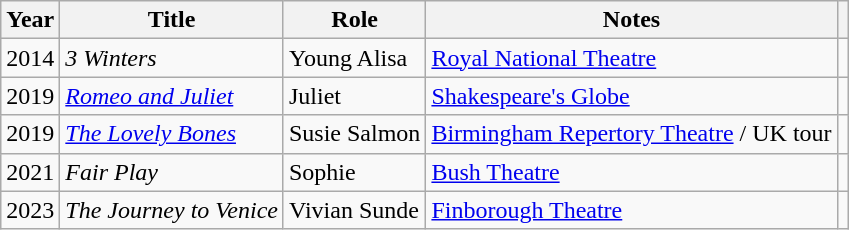<table class="wikitable sortable">
<tr>
<th>Year</th>
<th>Title</th>
<th>Role</th>
<th class="unsortable">Notes</th>
<th></th>
</tr>
<tr>
<td>2014</td>
<td><em>3 Winters</em></td>
<td>Young Alisa</td>
<td><a href='#'>Royal National Theatre</a></td>
<td></td>
</tr>
<tr>
<td>2019</td>
<td><em><a href='#'>Romeo and Juliet</a></em></td>
<td>Juliet</td>
<td><a href='#'>Shakespeare's Globe</a></td>
<td></td>
</tr>
<tr>
<td>2019</td>
<td><em><a href='#'>The Lovely Bones</a></em></td>
<td>Susie Salmon</td>
<td><a href='#'>Birmingham Repertory Theatre</a> / UK tour</td>
<td></td>
</tr>
<tr>
<td>2021</td>
<td><em>Fair Play</em></td>
<td>Sophie</td>
<td><a href='#'>Bush Theatre</a></td>
<td></td>
</tr>
<tr>
<td>2023</td>
<td><em>The Journey to Venice</em></td>
<td>Vivian Sunde</td>
<td><a href='#'>Finborough Theatre</a></td>
<td></td>
</tr>
</table>
